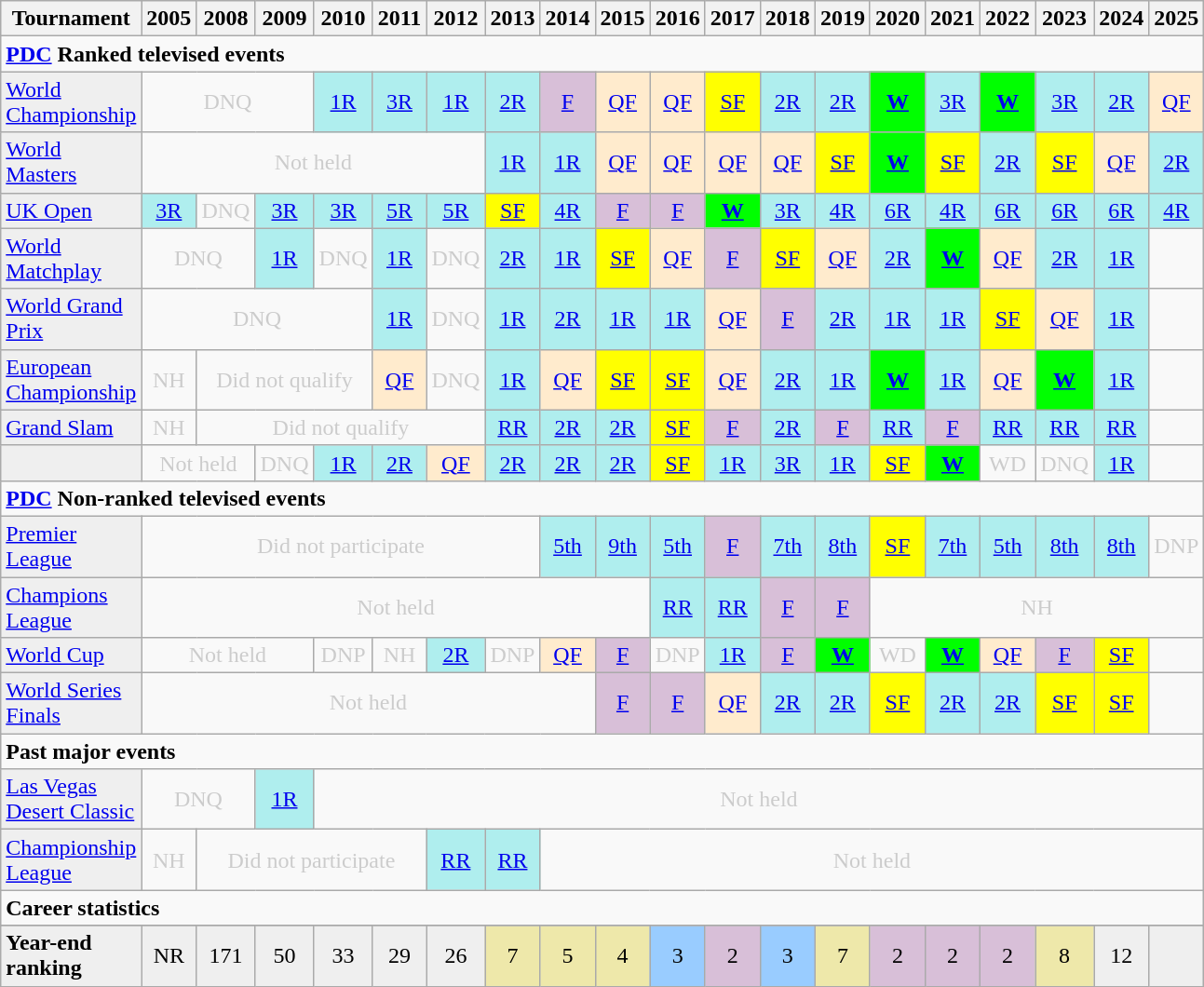<table class="wikitable" style="width:50%; margin:0">
<tr>
<th>Tournament</th>
<th>2005</th>
<th>2008</th>
<th>2009</th>
<th>2010</th>
<th>2011</th>
<th>2012</th>
<th>2013</th>
<th>2014</th>
<th>2015</th>
<th>2016</th>
<th>2017</th>
<th>2018</th>
<th>2019</th>
<th>2020</th>
<th>2021</th>
<th>2022</th>
<th>2023</th>
<th>2024</th>
<th>2025</th>
</tr>
<tr>
<td colspan="26" align="left"><strong><a href='#'>PDC</a> Ranked televised events</strong></td>
</tr>
<tr>
<td style="background:#efefef;"><a href='#'>World Championship</a></td>
<td colspan="3" style="text-align:center; color:#ccc;">DNQ</td>
<td style="text-align:center; background:#afeeee;"><a href='#'>1R</a></td>
<td style="text-align:center; background:#afeeee;"><a href='#'>3R</a></td>
<td style="text-align:center; background:#afeeee;"><a href='#'>1R</a></td>
<td style="text-align:center; background:#afeeee;"><a href='#'>2R</a></td>
<td style="text-align:center; background:thistle;"><a href='#'>F</a></td>
<td style="text-align:center; background:#ffebcd;"><a href='#'>QF</a></td>
<td style="text-align:center; background:#ffebcd;"><a href='#'>QF</a></td>
<td style="text-align:center; background:yellow;"><a href='#'>SF</a></td>
<td style="text-align:center; background:#afeeee;"><a href='#'>2R</a></td>
<td style="text-align:center; background:#afeeee;"><a href='#'>2R</a></td>
<td style="text-align:center; background:lime;"><strong><a href='#'>W</a></strong></td>
<td style="text-align:center; background:#afeeee;"><a href='#'>3R</a></td>
<td style="text-align:center; background:lime;"><strong><a href='#'>W</a></strong></td>
<td style="text-align:center; background:#afeeee;"><a href='#'>3R</a></td>
<td style="text-align:center; background:#afeeee;"><a href='#'>2R</a></td>
<td style="text-align:center; background:#ffebcd;"><a href='#'>QF</a></td>
</tr>
<tr>
<td style="background:#efefef;"><a href='#'>World Masters</a></td>
<td colspan="6" style="text-align:center; color:#ccc;">Not held</td>
<td style="text-align:center; background:#afeeee;"><a href='#'>1R</a></td>
<td style="text-align:center; background:#afeeee;"><a href='#'>1R</a></td>
<td style="text-align:center; background:#ffebcd;"><a href='#'>QF</a></td>
<td style="text-align:center; background:#ffebcd;"><a href='#'>QF</a></td>
<td style="text-align:center; background:#ffebcd;"><a href='#'>QF</a></td>
<td style="text-align:center; background:#ffebcd;"><a href='#'>QF</a></td>
<td style="text-align:center; background:yellow;"><a href='#'>SF</a></td>
<td style="text-align:center; background:lime;"><strong><a href='#'>W</a></strong></td>
<td style="text-align:center; background:yellow;"><a href='#'>SF</a></td>
<td style="text-align:center; background:#afeeee;"><a href='#'>2R</a></td>
<td style="text-align:center; background:yellow;"><a href='#'>SF</a></td>
<td style="text-align:center; background:#ffebcd;"><a href='#'>QF</a></td>
<td style="text-align:center; background:#afeeee;"><a href='#'>2R</a></td>
</tr>
<tr>
<td style="background:#efefef;"><a href='#'>UK Open</a></td>
<td style="text-align:center; background:#afeeee;"><a href='#'>3R</a></td>
<td style="text-align:center; color:#ccc;">DNQ</td>
<td style="text-align:center; background:#afeeee;"><a href='#'>3R</a></td>
<td style="text-align:center; background:#afeeee;"><a href='#'>3R</a></td>
<td style="text-align:center; background:#afeeee;"><a href='#'>5R</a></td>
<td style="text-align:center; background:#afeeee;"><a href='#'>5R</a></td>
<td style="text-align:center; background:yellow;"><a href='#'>SF</a></td>
<td style="text-align:center; background:#afeeee;"><a href='#'>4R</a></td>
<td style="text-align:center; background:thistle;"><a href='#'>F</a></td>
<td style="text-align:center; background:thistle;"><a href='#'>F</a></td>
<td style="text-align:center; background:lime;"><strong><a href='#'>W</a></strong></td>
<td style="text-align:center; background:#afeeee;"><a href='#'>3R</a></td>
<td style="text-align:center; background:#afeeee;"><a href='#'>4R</a></td>
<td style="text-align:center; background:#afeeee;"><a href='#'>6R</a></td>
<td style="text-align:center; background:#afeeee;"><a href='#'>4R</a></td>
<td style="text-align:center; background:#afeeee;"><a href='#'>6R</a></td>
<td style="text-align:center; background:#afeeee;"><a href='#'>6R</a></td>
<td style="text-align:center; background:#afeeee;"><a href='#'>6R</a></td>
<td style="text-align:center; background:#afeeee;"><a href='#'>4R</a></td>
</tr>
<tr>
<td style="background:#efefef;"><a href='#'>World Matchplay</a></td>
<td colspan="2" style="text-align:center; color:#ccc;">DNQ</td>
<td style="text-align:center; background:#afeeee;"><a href='#'>1R</a></td>
<td style="text-align:center; color:#ccc;">DNQ</td>
<td style="text-align:center; background:#afeeee;"><a href='#'>1R</a></td>
<td style="text-align:center; color:#ccc;">DNQ</td>
<td style="text-align:center; background:#afeeee;"><a href='#'>2R</a></td>
<td style="text-align:center; background:#afeeee;"><a href='#'>1R</a></td>
<td style="text-align:center; background:yellow;"><a href='#'>SF</a></td>
<td style="text-align:center; background:#ffebcd;"><a href='#'>QF</a></td>
<td style="text-align:center; background:thistle;"><a href='#'>F</a></td>
<td style="text-align:center; background:yellow;"><a href='#'>SF</a></td>
<td style="text-align:center; background:#ffebcd;"><a href='#'>QF</a></td>
<td style="text-align:center; background:#afeeee;"><a href='#'>2R</a></td>
<td style="text-align:center; background:lime;"><a href='#'><strong>W</strong></a></td>
<td style="text-align:center; background:#ffebcd;"><a href='#'>QF</a></td>
<td style="text-align:center; background:#afeeee;"><a href='#'>2R</a></td>
<td style="text-align:center; background:#afeeee;"><a href='#'>1R</a></td>
<td></td>
</tr>
<tr>
<td style="background:#efefef;"><a href='#'>World Grand Prix</a></td>
<td colspan="4" style="text-align:center; color:#ccc;">DNQ</td>
<td style="text-align:center; background:#afeeee;"><a href='#'>1R</a></td>
<td style="text-align:center; color:#ccc;">DNQ</td>
<td style="text-align:center; background:#afeeee;"><a href='#'>1R</a></td>
<td style="text-align:center; background:#afeeee;"><a href='#'>2R</a></td>
<td style="text-align:center; background:#afeeee;"><a href='#'>1R</a></td>
<td style="text-align:center; background:#afeeee;"><a href='#'>1R</a></td>
<td style="text-align:center; background:#ffebcd;"><a href='#'>QF</a></td>
<td style="text-align:center; background:thistle;"><a href='#'>F</a></td>
<td style="text-align:center; background:#afeeee;"><a href='#'>2R</a></td>
<td style="text-align:center; background:#afeeee;"><a href='#'>1R</a></td>
<td style="text-align:center; background:#afeeee;"><a href='#'>1R</a></td>
<td style="text-align:center; background:yellow;"><a href='#'>SF</a></td>
<td style="text-align:center; background:#ffebcd;"><a href='#'>QF</a></td>
<td style="text-align:center; background:#afeeee;"><a href='#'>1R</a></td>
<td></td>
</tr>
<tr>
<td style="background:#efefef;"><a href='#'>European Championship</a></td>
<td style="text-align:center; color:#ccc;">NH</td>
<td colspan="3" style="text-align:center; color:#ccc;">Did not qualify</td>
<td style="text-align:center; background:#ffebcd;"><a href='#'>QF</a></td>
<td style="text-align:center; color:#ccc;">DNQ</td>
<td style="text-align:center; background:#afeeee;"><a href='#'>1R</a></td>
<td style="text-align:center; background:#ffebcd;"><a href='#'>QF</a></td>
<td style="text-align:center; background:yellow;"><a href='#'>SF</a></td>
<td style="text-align:center; background:yellow;"><a href='#'>SF</a></td>
<td style="text-align:center; background:#ffebcd;"><a href='#'>QF</a></td>
<td style="text-align:center; background:#afeeee;"><a href='#'>2R</a></td>
<td style="text-align:center; background:#afeeee;"><a href='#'>1R</a></td>
<td style="text-align:center; background:lime;"><strong><a href='#'>W</a></strong></td>
<td style="text-align:center; background:#afeeee;"><a href='#'>1R</a></td>
<td style="text-align:center; background:#ffebcd;"><a href='#'>QF</a></td>
<td style="text-align:center; background:lime;"><strong><a href='#'>W</a></strong></td>
<td style="text-align:center; background:#afeeee;"><a href='#'>1R</a></td>
<td></td>
</tr>
<tr>
<td style="background:#efefef;"><a href='#'>Grand Slam</a></td>
<td style="text-align:center; color:#ccc;">NH</td>
<td colspan="5" style="text-align:center; color:#ccc;">Did not qualify</td>
<td style="text-align:center; background:#afeeee;"><a href='#'>RR</a></td>
<td style="text-align:center; background:#afeeee;"><a href='#'>2R</a></td>
<td style="text-align:center; background:#afeeee;"><a href='#'>2R</a></td>
<td style="text-align:center; background:yellow;"><a href='#'>SF</a></td>
<td style="text-align:center; background:thistle;"><a href='#'>F</a></td>
<td style="text-align:center; background:#afeeee;"><a href='#'>2R</a></td>
<td style="text-align:center; background:thistle;"><a href='#'>F</a></td>
<td style="text-align:center; background:#afeeee;"><a href='#'>RR</a></td>
<td style="text-align:center; background:thistle;"><a href='#'>F</a></td>
<td style="text-align:center; background:#afeeee;"><a href='#'>RR</a></td>
<td style="text-align:center; background:#afeeee;"><a href='#'>RR</a></td>
<td style="text-align:center; background:#afeeee;"><a href='#'>RR</a></td>
<td></td>
</tr>
<tr>
<td style="background:#efefef;"></td>
<td colspan="2" style="text-align:center; color:#ccc;">Not held</td>
<td style="text-align:center; color:#ccc;">DNQ</td>
<td style="text-align:center; background:#afeeee;"><a href='#'>1R</a></td>
<td style="text-align:center; background:#afeeee;"><a href='#'>2R</a></td>
<td style="text-align:center; background:#ffebcd;"><a href='#'>QF</a></td>
<td style="text-align:center; background:#afeeee;"><a href='#'>2R</a></td>
<td style="text-align:center; background:#afeeee;"><a href='#'>2R</a></td>
<td style="text-align:center; background:#afeeee;"><a href='#'>2R</a></td>
<td style="text-align:center; background:yellow;"><a href='#'>SF</a></td>
<td style="text-align:center; background:#afeeee;"><a href='#'>1R</a></td>
<td style="text-align:center; background:#afeeee;"><a href='#'>3R</a></td>
<td style="text-align:center; background:#afeeee;"><a href='#'>1R</a></td>
<td style="text-align:center; background:yellow;"><a href='#'>SF</a></td>
<td style="text-align:center; background:lime;"><a href='#'><strong>W</strong></a></td>
<td style="text-align:center; color:#ccc;">WD</td>
<td style="text-align:center; color:#ccc;">DNQ</td>
<td style="text-align:center; background:#afeeee;"><a href='#'>1R</a></td>
<td></td>
</tr>
<tr>
<td colspan="26" align="left"><strong><a href='#'>PDC</a> Non-ranked televised events</strong></td>
</tr>
<tr>
<td style="background:#efefef;"><a href='#'>Premier League</a></td>
<td colspan="7" style="text-align:center; color:#ccc;">Did not participate</td>
<td style="text-align:center; background:#afeeee;"><a href='#'>5th</a></td>
<td style="text-align:center; background:#afeeee;"><a href='#'>9th</a></td>
<td style="text-align:center; background:#afeeee;"><a href='#'>5th</a></td>
<td style="text-align:center; background:thistle;"><a href='#'>F</a></td>
<td style="text-align:center; background:#afeeee;"><a href='#'>7th</a></td>
<td style="text-align:center; background:#afeeee;"><a href='#'>8th</a></td>
<td style="text-align:center; background:yellow;"><a href='#'>SF</a></td>
<td style="text-align:center; background:#afeeee;"><a href='#'>7th</a></td>
<td style="text-align:center; background:#afeeee;"><a href='#'>5th</a></td>
<td style="text-align:center; background:#afeeee;"><a href='#'>8th</a></td>
<td style="text-align:center; background:#afeeee;"><a href='#'>8th</a></td>
<td style="text-align:center; color:#ccc;">DNP</td>
</tr>
<tr>
<td style="background:#efefef;"><a href='#'>Champions League</a></td>
<td colspan="9" style="text-align:center; color:#ccc;">Not held</td>
<td style="text-align:center; background:#afeeee;"><a href='#'>RR</a></td>
<td style="text-align:center; background:#afeeee;"><a href='#'>RR</a></td>
<td style="text-align:center; background:thistle;"><a href='#'>F</a></td>
<td style="text-align:center; background:thistle;"><a href='#'>F</a></td>
<td colspan="6" style="text-align:center; color:#ccc;">NH</td>
</tr>
<tr>
<td style="background:#efefef;"><a href='#'>World Cup</a></td>
<td colspan="3" style="text-align:center; color:#ccc;">Not held</td>
<td style="text-align:center; color:#ccc;">DNP</td>
<td style="text-align:center; color:#ccc;">NH</td>
<td style="text-align:center; background:#afeeee;"><a href='#'>2R</a></td>
<td style="text-align:center; color:#ccc;">DNP</td>
<td style="text-align:center; background:#ffebcd;"><a href='#'>QF</a></td>
<td style="text-align:center; background:#D8BFD8;"><a href='#'>F</a></td>
<td style="text-align:center; color:#ccc;">DNP</td>
<td style="text-align:center; background:#afeeee;"><a href='#'>1R</a></td>
<td style="text-align:center; background:#D8BFD8;"><a href='#'>F</a></td>
<td style="text-align:center; background:lime;"><strong><a href='#'>W</a></strong></td>
<td style="text-align:center; color:#ccc;">WD</td>
<td style="text-align:center; background:lime;"><strong><a href='#'>W</a></strong></td>
<td style="text-align:center; background:#ffebcd;"><a href='#'>QF</a></td>
<td style="text-align:center; background:#D8BFD8;"><a href='#'>F</a></td>
<td style="text-align:center; background:yellow;"><a href='#'>SF</a></td>
<td></td>
</tr>
<tr>
<td style="background:#efefef;"><a href='#'>World Series Finals</a></td>
<td colspan="8" style="text-align:center; color:#ccc;">Not held</td>
<td style="text-align:center; background:#D8BFD8;"><a href='#'>F</a></td>
<td style="text-align:center; background:#D8BFD8;"><a href='#'>F</a></td>
<td style="text-align:center; background:#ffebcd;"><a href='#'>QF</a></td>
<td style="text-align:center; background:#afeeee;"><a href='#'>2R</a></td>
<td style="text-align:center; background:#afeeee;"><a href='#'>2R</a></td>
<td style="text-align:center; background:yellow;"><a href='#'>SF</a></td>
<td style="text-align:center; background:#afeeee;"><a href='#'>2R</a></td>
<td style="text-align:center; background:#afeeee;"><a href='#'>2R</a></td>
<td style="text-align:center; background:yellow;"><a href='#'>SF</a></td>
<td style="text-align:center; background:yellow;"><a href='#'>SF</a></td>
<td></td>
</tr>
<tr>
<td colspan="22" align="left"><strong>Past major events</strong></td>
</tr>
<tr>
<td style="background:#efefef;"><a href='#'>Las Vegas Desert Classic</a></td>
<td colspan="2" style="text-align:center; color:#ccc;">DNQ</td>
<td style="text-align:center; background:#afeeee;"><a href='#'>1R</a></td>
<td colspan="16" style="text-align:center; color:#ccc;">Not held</td>
</tr>
<tr>
<td style="background:#efefef;"><a href='#'>Championship League</a></td>
<td style="text-align:center; color:#ccc;">NH</td>
<td colspan="4" style="text-align:center; color:#ccc;">Did not participate</td>
<td style="text-align:center; background:#afeeee;"><a href='#'>RR</a></td>
<td style="text-align:center; background:#afeeee;"><a href='#'>RR</a></td>
<td colspan="12" style="text-align:center; color:#ccc;">Not held</td>
</tr>
<tr>
<td colspan="26" align="left"><strong>Career statistics</strong></td>
</tr>
<tr>
</tr>
<tr bgcolor="efefef">
<td align="left"><strong>Year-end ranking</strong></td>
<td style="text-align:center;">NR</td>
<td style="text-align:center;">171</td>
<td style="text-align:center;">50</td>
<td style="text-align:center;">33</td>
<td style="text-align:center;">29</td>
<td style="text-align:center;">26</td>
<td style="text-align:center; background:#eee8aa;">7</td>
<td style="text-align:center; background:#eee8aa;">5</td>
<td style="text-align:center; background:#eee8aa;">4</td>
<td style="text-align:center; background:#99ccff;">3</td>
<td style="text-align:center; background:thistle;">2</td>
<td style="text-align:center; background:#99ccff;">3</td>
<td style="text-align:center; background:#eee8aa;">7</td>
<td style="text-align:center; background:thistle;">2</td>
<td style="text-align:center; background:thistle;">2</td>
<td style="text-align:center; background:thistle;">2</td>
<td style="text-align:center; background:#eee8aa;">8</td>
<td style="text-align:center;">12</td>
<td></td>
</tr>
</table>
